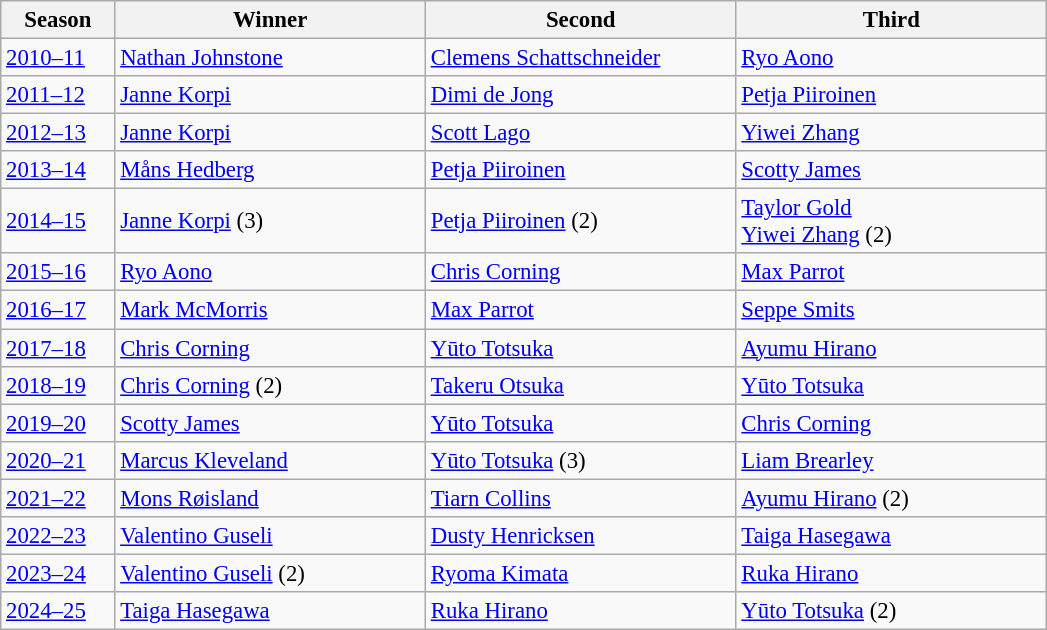<table class="wikitable" style="font-size:95%;">
<tr>
<th width="69">Season</th>
<th width="200">Winner</th>
<th width="200">Second</th>
<th width="200">Third</th>
</tr>
<tr>
<td><a href='#'>2010–11</a></td>
<td> <a href='#'>Nathan Johnstone</a></td>
<td> <a href='#'>Clemens Schattschneider</a></td>
<td> <a href='#'>Ryo Aono</a></td>
</tr>
<tr>
<td><a href='#'>2011–12</a></td>
<td> <a href='#'>Janne Korpi</a></td>
<td> <a href='#'>Dimi de Jong</a></td>
<td> <a href='#'>Petja Piiroinen</a></td>
</tr>
<tr>
<td><a href='#'>2012–13</a></td>
<td> <a href='#'>Janne Korpi</a></td>
<td> <a href='#'>Scott Lago</a></td>
<td> <a href='#'>Yiwei Zhang</a></td>
</tr>
<tr>
<td><a href='#'>2013–14</a></td>
<td> <a href='#'>Måns Hedberg</a></td>
<td> <a href='#'>Petja Piiroinen</a></td>
<td> <a href='#'>Scotty James</a></td>
</tr>
<tr>
<td><a href='#'>2014–15</a></td>
<td> <a href='#'>Janne Korpi</a> (3)</td>
<td> <a href='#'>Petja Piiroinen</a> (2)</td>
<td> <a href='#'>Taylor Gold</a> <br>  <a href='#'>Yiwei Zhang</a> (2)</td>
</tr>
<tr>
<td><a href='#'>2015–16</a></td>
<td> <a href='#'>Ryo Aono</a></td>
<td> <a href='#'>Chris Corning</a></td>
<td> <a href='#'>Max Parrot</a></td>
</tr>
<tr>
<td><a href='#'>2016–17</a></td>
<td> <a href='#'>Mark McMorris</a></td>
<td> <a href='#'>Max Parrot</a></td>
<td> <a href='#'>Seppe Smits</a></td>
</tr>
<tr>
<td><a href='#'>2017–18</a></td>
<td> <a href='#'>Chris Corning</a></td>
<td> <a href='#'>Yūto Totsuka</a></td>
<td> <a href='#'>Ayumu Hirano</a></td>
</tr>
<tr>
<td><a href='#'>2018–19</a></td>
<td> <a href='#'>Chris Corning</a> (2)</td>
<td> <a href='#'>Takeru Otsuka</a></td>
<td> <a href='#'>Yūto Totsuka</a></td>
</tr>
<tr>
<td><a href='#'>2019–20</a></td>
<td> <a href='#'>Scotty James</a></td>
<td> <a href='#'>Yūto Totsuka</a></td>
<td> <a href='#'>Chris Corning</a></td>
</tr>
<tr>
<td><a href='#'>2020–21</a></td>
<td> <a href='#'>Marcus Kleveland</a></td>
<td> <a href='#'>Yūto Totsuka</a> (3)</td>
<td> <a href='#'>Liam Brearley</a></td>
</tr>
<tr>
<td><a href='#'>2021–22</a></td>
<td> <a href='#'>Mons Røisland</a></td>
<td> <a href='#'>Tiarn Collins</a></td>
<td> <a href='#'>Ayumu Hirano</a> (2)</td>
</tr>
<tr>
<td><a href='#'>2022–23</a></td>
<td> <a href='#'>Valentino Guseli</a></td>
<td> <a href='#'>Dusty Henricksen</a></td>
<td> <a href='#'>Taiga Hasegawa</a></td>
</tr>
<tr>
<td><a href='#'>2023–24</a></td>
<td> <a href='#'>Valentino Guseli</a> (2)</td>
<td> <a href='#'>Ryoma Kimata</a></td>
<td> <a href='#'>Ruka Hirano</a></td>
</tr>
<tr>
<td><a href='#'>2024–25</a></td>
<td> <a href='#'>Taiga Hasegawa</a></td>
<td> <a href='#'>Ruka Hirano</a></td>
<td> <a href='#'>Yūto Totsuka</a> (2)</td>
</tr>
</table>
